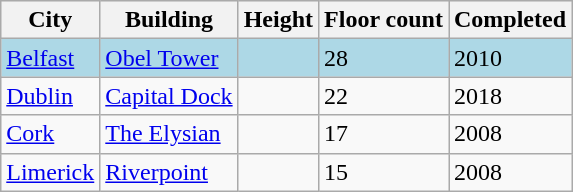<table class="wikitable sortable">
<tr style="background: #ececec;">
<th>City</th>
<th>Building</th>
<th>Height</th>
<th>Floor count</th>
<th>Completed</th>
</tr>
<tr style="vertical-align:top; text-align:left; background:lightblue;">
<td><a href='#'>Belfast</a></td>
<td><a href='#'>Obel Tower</a></td>
<td></td>
<td>28</td>
<td>2010</td>
</tr>
<tr>
<td><a href='#'>Dublin</a></td>
<td><a href='#'>Capital Dock</a></td>
<td></td>
<td>22</td>
<td>2018</td>
</tr>
<tr>
<td><a href='#'>Cork</a></td>
<td><a href='#'>The Elysian</a></td>
<td></td>
<td>17</td>
<td>2008</td>
</tr>
<tr>
<td><a href='#'>Limerick</a></td>
<td><a href='#'>Riverpoint</a></td>
<td></td>
<td>15</td>
<td>2008</td>
</tr>
</table>
